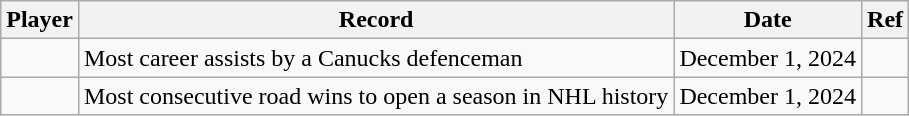<table class="wikitable sortable">
<tr>
<th>Player</th>
<th>Record</th>
<th data-sort-type="date">Date</th>
<th>Ref</th>
</tr>
<tr>
<td></td>
<td>Most career assists by a Canucks defenceman</td>
<td>December 1, 2024</td>
<td></td>
</tr>
<tr>
<td></td>
<td>Most consecutive road wins to open a season in NHL history</td>
<td>December 1, 2024</td>
<td></td>
</tr>
</table>
